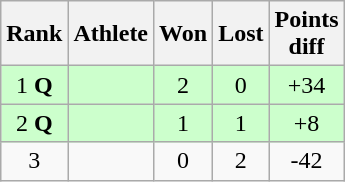<table class="wikitable">
<tr>
<th>Rank</th>
<th>Athlete</th>
<th>Won</th>
<th>Lost</th>
<th>Points<br>diff</th>
</tr>
<tr bgcolor="#ccffcc">
<td align="center">1 <strong>Q</strong></td>
<td><strong></strong></td>
<td align="center">2</td>
<td align="center">0</td>
<td align="center">+34</td>
</tr>
<tr bgcolor="#ccffcc">
<td align="center">2 <strong>Q</strong></td>
<td><strong></strong></td>
<td align="center">1</td>
<td align="center">1</td>
<td align="center">+8</td>
</tr>
<tr>
<td align="center">3</td>
<td></td>
<td align="center">0</td>
<td align="center">2</td>
<td align="center">-42</td>
</tr>
</table>
